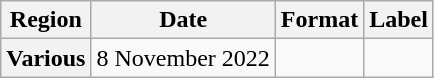<table class="wikitable plainrowheaders">
<tr>
<th scope="col">Region</th>
<th scope="col">Date</th>
<th scope="col">Format</th>
<th scope="col">Label</th>
</tr>
<tr>
<th scope="row">Various</th>
<td>8 November 2022</td>
<td></td>
<td></td>
</tr>
</table>
